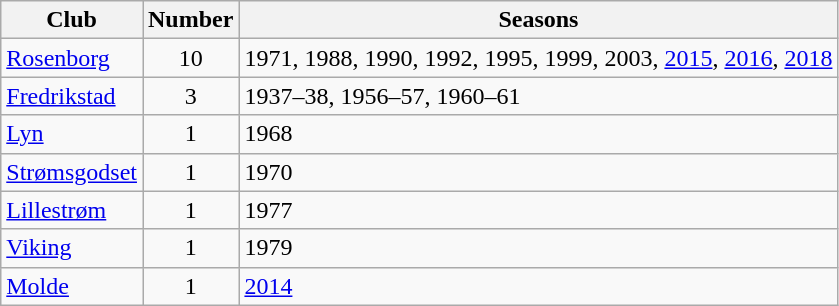<table class="wikitable sortable">
<tr>
<th>Club</th>
<th>Number</th>
<th>Seasons</th>
</tr>
<tr>
<td><a href='#'>Rosenborg</a></td>
<td style="text-align:center">10</td>
<td>1971, 1988, 1990, 1992, 1995, 1999, 2003, <a href='#'>2015</a>, <a href='#'>2016</a>, <a href='#'>2018</a></td>
</tr>
<tr>
<td><a href='#'>Fredrikstad</a></td>
<td style="text-align:center">3</td>
<td>1937–38, 1956–57, 1960–61</td>
</tr>
<tr>
<td><a href='#'>Lyn</a></td>
<td style="text-align:center">1</td>
<td>1968</td>
</tr>
<tr>
<td><a href='#'>Strømsgodset</a></td>
<td style="text-align:center">1</td>
<td>1970</td>
</tr>
<tr>
<td><a href='#'>Lillestrøm</a></td>
<td style="text-align:center">1</td>
<td>1977</td>
</tr>
<tr>
<td><a href='#'>Viking</a></td>
<td style="text-align:center">1</td>
<td>1979</td>
</tr>
<tr>
<td><a href='#'>Molde</a></td>
<td style="text-align:center">1</td>
<td><a href='#'>2014</a></td>
</tr>
</table>
